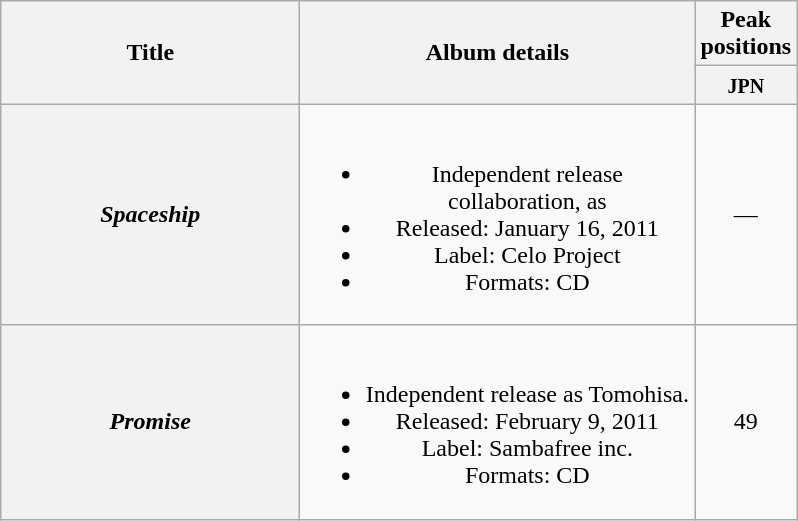<table class="wikitable plainrowheaders" style="text-align:center;">
<tr>
<th style="width:12em;" rowspan="2">Title</th>
<th style="width:16em;" rowspan="2">Album details</th>
<th colspan="1">Peak positions</th>
</tr>
<tr>
<th style="width:2.5em;"><small>JPN</small><br></th>
</tr>
<tr>
<th scope="row"><em>Spaceship</em></th>
<td><br><ul><li>Independent release collaboration, as </li><li>Released: January 16, 2011</li><li>Label: Celo Project</li><li>Formats: CD</li></ul></td>
<td>—</td>
</tr>
<tr>
<th scope="row"><em>Promise</em></th>
<td><br><ul><li>Independent release as Tomohisa.</li><li>Released: February 9, 2011</li><li>Label: Sambafree inc.</li><li>Formats: CD</li></ul></td>
<td>49</td>
</tr>
</table>
